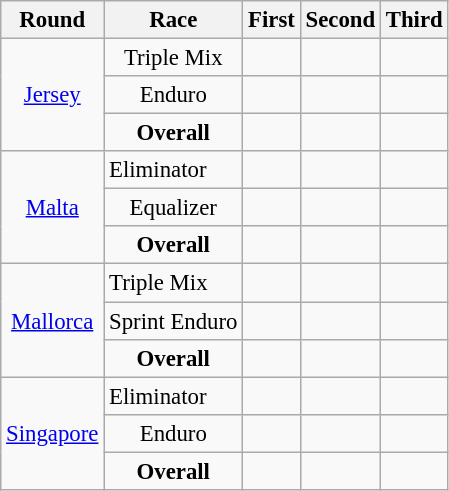<table class="wikitable" style="text-align:center; font-size:95%">
<tr>
<th>Round</th>
<th>Race</th>
<th>First</th>
<th>Second</th>
<th>Third</th>
</tr>
<tr>
<td rowspan="3" align="centre"><a href='#'>Jersey</a></td>
<td align="centre">Triple Mix</td>
<td></td>
<td></td>
<td></td>
</tr>
<tr>
<td align="centre">Enduro</td>
<td></td>
<td></td>
<td></td>
</tr>
<tr>
<td><strong>Overall</strong></td>
<td></td>
<td></td>
<td></td>
</tr>
<tr>
<td rowspan="3" align="centre"><a href='#'>Malta</a></td>
<td align="left">Eliminator</td>
<td></td>
<td></td>
<td></td>
</tr>
<tr>
<td align="centre">Equalizer</td>
<td></td>
<td></td>
<td></td>
</tr>
<tr>
<td><strong>Overall</strong></td>
<td></td>
<td></td>
<td></td>
</tr>
<tr>
<td rowspan="3" align="centre"><a href='#'>Mallorca</a></td>
<td align="left">Triple Mix</td>
<td></td>
<td></td>
<td></td>
</tr>
<tr>
<td align="centre">Sprint Enduro</td>
<td></td>
<td></td>
<td></td>
</tr>
<tr>
<td><strong>Overall</strong></td>
<td></td>
<td></td>
<td></td>
</tr>
<tr>
<td rowspan="3" align="centre"><a href='#'>Singapore</a></td>
<td align="left">Eliminator</td>
<td></td>
<td></td>
<td></td>
</tr>
<tr>
<td align="centre">Enduro</td>
<td></td>
<td></td>
<td></td>
</tr>
<tr>
<td><strong>Overall</strong></td>
<td></td>
<td></td>
<td></td>
</tr>
</table>
